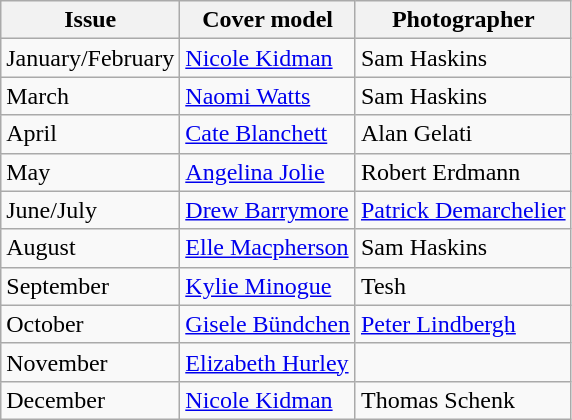<table class="sortable wikitable">
<tr>
<th>Issue</th>
<th>Cover model</th>
<th>Photographer</th>
</tr>
<tr>
<td>January/February</td>
<td><a href='#'>Nicole Kidman</a></td>
<td>Sam Haskins</td>
</tr>
<tr>
<td>March</td>
<td><a href='#'>Naomi Watts</a></td>
<td>Sam Haskins</td>
</tr>
<tr>
<td>April</td>
<td><a href='#'>Cate Blanchett</a></td>
<td>Alan Gelati</td>
</tr>
<tr>
<td>May</td>
<td><a href='#'>Angelina Jolie</a></td>
<td>Robert Erdmann</td>
</tr>
<tr>
<td>June/July</td>
<td><a href='#'>Drew Barrymore</a></td>
<td><a href='#'>Patrick Demarchelier</a></td>
</tr>
<tr>
<td>August</td>
<td><a href='#'>Elle Macpherson</a></td>
<td>Sam Haskins</td>
</tr>
<tr>
<td>September</td>
<td><a href='#'>Kylie Minogue</a></td>
<td>Tesh</td>
</tr>
<tr>
<td>October</td>
<td><a href='#'>Gisele Bündchen</a></td>
<td><a href='#'>Peter Lindbergh</a></td>
</tr>
<tr>
<td>November</td>
<td><a href='#'>Elizabeth Hurley</a></td>
<td></td>
</tr>
<tr>
<td>December</td>
<td><a href='#'>Nicole Kidman</a></td>
<td>Thomas Schenk</td>
</tr>
</table>
